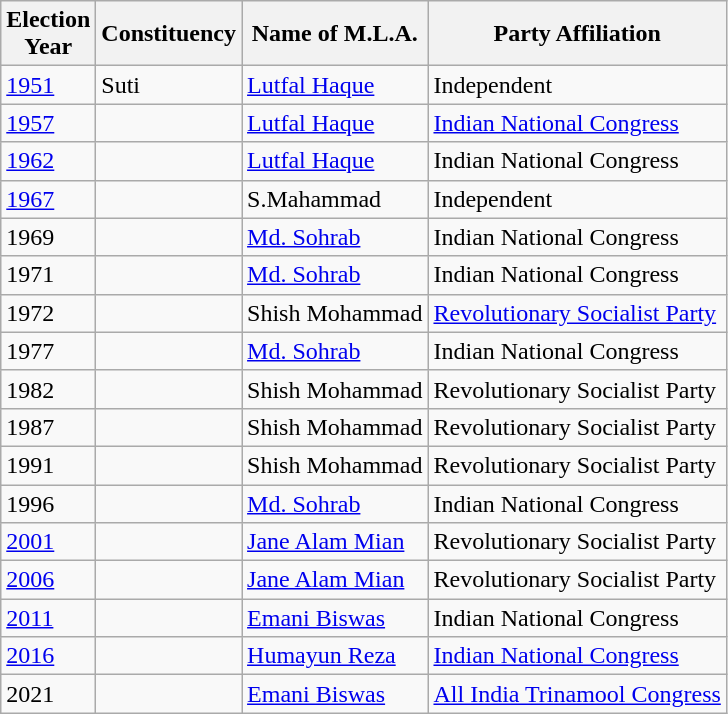<table class="wikitable sortable"ìÍĦĤĠčw>
<tr>
<th>Election<br> Year</th>
<th>Constituency</th>
<th>Name of M.L.A.</th>
<th>Party Affiliation</th>
</tr>
<tr>
<td><a href='#'>1951</a></td>
<td>Suti</td>
<td><a href='#'>Lutfal Haque</a></td>
<td>Independent</td>
</tr>
<tr>
<td><a href='#'>1957</a></td>
<td></td>
<td><a href='#'>Lutfal Haque</a></td>
<td><a href='#'>Indian National Congress</a></td>
</tr>
<tr>
<td><a href='#'>1962</a></td>
<td></td>
<td><a href='#'>Lutfal Haque</a></td>
<td>Indian National Congress</td>
</tr>
<tr>
<td><a href='#'>1967</a></td>
<td></td>
<td>S.Mahammad</td>
<td>Independent</td>
</tr>
<tr>
<td>1969</td>
<td></td>
<td><a href='#'>Md. Sohrab</a></td>
<td>Indian National Congress</td>
</tr>
<tr>
<td>1971</td>
<td></td>
<td><a href='#'>Md. Sohrab</a></td>
<td>Indian National Congress</td>
</tr>
<tr>
<td>1972</td>
<td></td>
<td>Shish Mohammad</td>
<td><a href='#'>Revolutionary Socialist Party</a></td>
</tr>
<tr>
<td>1977</td>
<td></td>
<td><a href='#'>Md. Sohrab</a></td>
<td>Indian National Congress </td>
</tr>
<tr>
<td>1982</td>
<td></td>
<td>Shish Mohammad</td>
<td>Revolutionary Socialist Party</td>
</tr>
<tr>
<td>1987</td>
<td></td>
<td>Shish Mohammad</td>
<td>Revolutionary Socialist Party</td>
</tr>
<tr>
<td>1991</td>
<td></td>
<td>Shish Mohammad</td>
<td>Revolutionary Socialist Party</td>
</tr>
<tr>
<td>1996</td>
<td></td>
<td><a href='#'>Md. Sohrab</a></td>
<td>Indian National Congress</td>
</tr>
<tr>
<td><a href='#'>2001</a></td>
<td></td>
<td><a href='#'>Jane Alam Mian</a></td>
<td>Revolutionary Socialist Party</td>
</tr>
<tr>
<td><a href='#'>2006</a></td>
<td></td>
<td><a href='#'>Jane Alam Mian</a></td>
<td>Revolutionary Socialist Party</td>
</tr>
<tr>
<td><a href='#'>2011</a></td>
<td></td>
<td><a href='#'>Emani Biswas</a></td>
<td>Indian National Congress</td>
</tr>
<tr>
<td><a href='#'>2016</a></td>
<td></td>
<td><a href='#'>Humayun Reza</a></td>
<td><a href='#'>Indian National Congress</a></td>
</tr>
<tr>
<td>2021</td>
<td></td>
<td><a href='#'>Emani Biswas</a></td>
<td><a href='#'>All India Trinamool Congress</a></td>
</tr>
</table>
